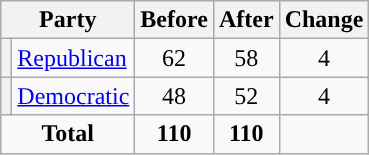<table class="wikitable" style="text-align:center;">
<tr>
<th colspan="2">Party</th>
<th>Before</th>
<th>After</th>
<th>Change</th>
</tr>
<tr>
<th style="background-color:"></th>
<td style="text-align:left;"><a href='#'>Republican</a></td>
<td>62</td>
<td>58</td>
<td> 4</td>
</tr>
<tr>
<th style="background-color:"></th>
<td style="text-align:left;"><a href='#'>Democratic</a></td>
<td>48</td>
<td>52</td>
<td> 4</td>
</tr>
<tr>
<td colspan="2"><strong>Total</strong></td>
<td><strong>110</strong></td>
<td><strong>110</strong></td>
<td></td>
</tr>
</table>
